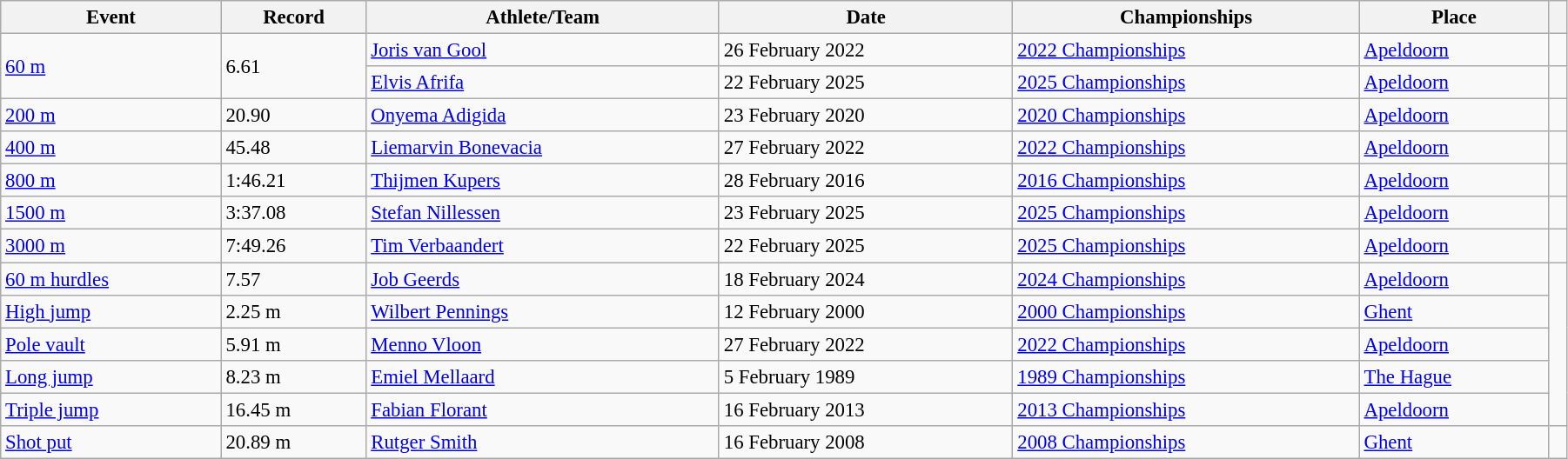<table class="wikitable" style="font-size:95%; width: 95%;">
<tr>
<th>Event</th>
<th>Record</th>
<th>Athlete/Team</th>
<th>Date</th>
<th>Championships</th>
<th>Place</th>
<th></th>
</tr>
<tr>
<td rowspan=2><a href='#'> 60 m</a></td>
<td rowspan=2>6.61</td>
<td><a href='#'>Joris van Gool</a></td>
<td>26 February 2022</td>
<td><a href='#'>2022 Championships</a></td>
<td><a href='#'>Apeldoorn</a></td>
<td></td>
</tr>
<tr>
<td><a href='#'>Elvis Afrifa</a></td>
<td>22 February 2025</td>
<td><a href='#'>2025 Championships</a></td>
<td><a href='#'>Apeldoorn</a></td>
<td></td>
</tr>
<tr>
<td><a href='#'>200 m</a></td>
<td>20.90</td>
<td><a href='#'>Onyema Adigida</a></td>
<td>23 February 2020</td>
<td><a href='#'>2020 Championships</a></td>
<td><a href='#'>Apeldoorn</a></td>
</tr>
<tr>
<td><a href='#'>400 m</a></td>
<td>45.48 </td>
<td><a href='#'>Liemarvin Bonevacia</a></td>
<td>27 February 2022</td>
<td><a href='#'>2022 Championships</a></td>
<td><a href='#'>Apeldoorn</a></td>
<td></td>
</tr>
<tr>
<td><a href='#'>800 m</a></td>
<td>1:46.21</td>
<td><a href='#'>Thijmen Kupers</a></td>
<td>28 February 2016</td>
<td><a href='#'>2016 Championships</a></td>
<td><a href='#'>Apeldoorn</a></td>
</tr>
<tr>
<td><a href='#'>1500 m</a></td>
<td>3:37.08</td>
<td><a href='#'>Stefan Nillessen</a></td>
<td>23 February 2025</td>
<td><a href='#'>2025 Championships</a></td>
<td><a href='#'>Apeldoorn</a></td>
<td></td>
</tr>
<tr>
<td><a href='#'>3000 m</a></td>
<td>7:49.26</td>
<td><a href='#'>Tim Verbaandert</a></td>
<td>22 February 2025</td>
<td><a href='#'>2025 Championships</a></td>
<td><a href='#'>Apeldoorn</a></td>
<td></td>
</tr>
<tr>
<td><a href='#'>60 m hurdles</a></td>
<td>7.57</td>
<td><a href='#'>Job Geerds</a></td>
<td>18 February 2024</td>
<td><a href='#'>2024 Championships</a></td>
<td><a href='#'>Apeldoorn</a></td>
</tr>
<tr>
<td><a href='#'>High jump</a></td>
<td>2.25 m</td>
<td><a href='#'>Wilbert Pennings</a></td>
<td>12 February 2000</td>
<td><a href='#'>2000 Championships</a></td>
<td><a href='#'>Ghent</a></td>
</tr>
<tr>
<td><a href='#'>Pole vault</a></td>
<td>5.91 m</td>
<td><a href='#'>Menno Vloon</a></td>
<td>27 February 2022</td>
<td><a href='#'>2022 Championships</a></td>
<td><a href='#'>Apeldoorn</a></td>
</tr>
<tr>
<td><a href='#'>Long jump</a></td>
<td>8.23 m</td>
<td><a href='#'>Emiel Mellaard</a></td>
<td>5 February 1989</td>
<td><a href='#'>1989 Championships</a></td>
<td><a href='#'>The Hague</a></td>
</tr>
<tr>
<td><a href='#'>Triple jump</a></td>
<td>16.45 m</td>
<td><a href='#'>Fabian Florant</a></td>
<td>16 February 2013</td>
<td><a href='#'>2013 Championships</a></td>
<td><a href='#'>Apeldoorn</a></td>
</tr>
<tr>
<td><a href='#'>Shot put</a></td>
<td>20.89 m</td>
<td><a href='#'>Rutger Smith</a></td>
<td>16 February 2008</td>
<td><a href='#'>2008 Championships</a></td>
<td><a href='#'>Ghent</a></td>
<td></td>
</tr>
</table>
